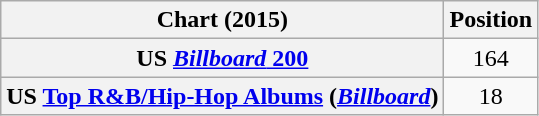<table class="wikitable sortable plainrowheaders">
<tr>
<th>Chart (2015)</th>
<th>Position</th>
</tr>
<tr>
<th scope="row">US <a href='#'><em>Billboard</em> 200</a></th>
<td style="text-align:center;">164</td>
</tr>
<tr>
<th scope="row">US <a href='#'>Top R&B/Hip-Hop Albums</a> (<em><a href='#'>Billboard</a></em>)</th>
<td style="text-align:center;">18</td>
</tr>
</table>
